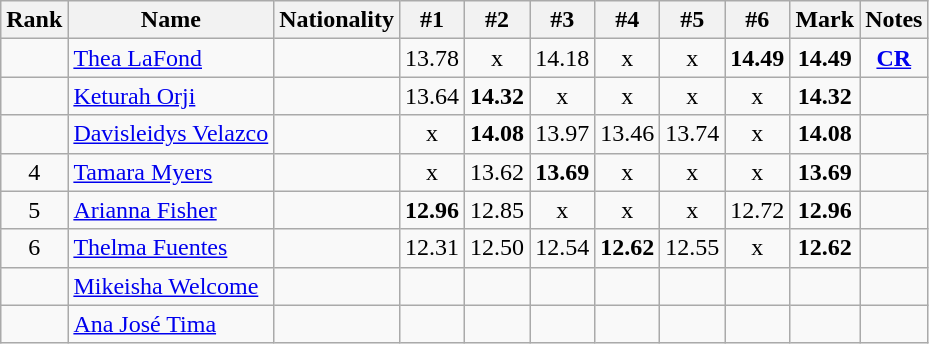<table class="wikitable sortable" style="text-align:center">
<tr>
<th>Rank</th>
<th>Name</th>
<th>Nationality</th>
<th>#1</th>
<th>#2</th>
<th>#3</th>
<th>#4</th>
<th>#5</th>
<th>#6</th>
<th>Mark</th>
<th>Notes</th>
</tr>
<tr>
<td></td>
<td align=left><a href='#'>Thea LaFond</a></td>
<td align=left></td>
<td>13.78</td>
<td>x</td>
<td>14.18</td>
<td>x</td>
<td>x</td>
<td><strong>14.49</strong></td>
<td><strong>14.49</strong></td>
<td><strong><a href='#'>CR</a></strong></td>
</tr>
<tr>
<td></td>
<td align=left><a href='#'>Keturah Orji</a></td>
<td align=left></td>
<td>13.64</td>
<td><strong>14.32</strong></td>
<td>x</td>
<td>x</td>
<td>x</td>
<td>x</td>
<td><strong>14.32</strong></td>
<td></td>
</tr>
<tr>
<td></td>
<td align=left><a href='#'>Davisleidys Velazco</a></td>
<td align=left></td>
<td>x</td>
<td><strong>14.08</strong></td>
<td>13.97</td>
<td>13.46</td>
<td>13.74</td>
<td>x</td>
<td><strong>14.08</strong></td>
<td></td>
</tr>
<tr>
<td>4</td>
<td align=left><a href='#'>Tamara Myers</a></td>
<td align=left></td>
<td>x</td>
<td>13.62</td>
<td><strong>13.69</strong></td>
<td>x</td>
<td>x</td>
<td>x</td>
<td><strong>13.69</strong></td>
<td></td>
</tr>
<tr>
<td>5</td>
<td align=left><a href='#'>Arianna Fisher</a></td>
<td align=left></td>
<td><strong>12.96</strong></td>
<td>12.85</td>
<td>x</td>
<td>x</td>
<td>x</td>
<td>12.72</td>
<td><strong>12.96</strong></td>
<td></td>
</tr>
<tr>
<td>6</td>
<td align=left><a href='#'>Thelma Fuentes</a></td>
<td align=left></td>
<td>12.31</td>
<td>12.50</td>
<td>12.54</td>
<td><strong>12.62</strong></td>
<td>12.55</td>
<td>x</td>
<td><strong>12.62</strong></td>
<td></td>
</tr>
<tr>
<td></td>
<td align=left><a href='#'>Mikeisha Welcome</a></td>
<td align=left></td>
<td></td>
<td></td>
<td></td>
<td></td>
<td></td>
<td></td>
<td><strong></strong></td>
<td></td>
</tr>
<tr>
<td></td>
<td align=left><a href='#'>Ana José Tima</a></td>
<td align=left></td>
<td></td>
<td></td>
<td></td>
<td></td>
<td></td>
<td></td>
<td><strong></strong></td>
<td></td>
</tr>
</table>
